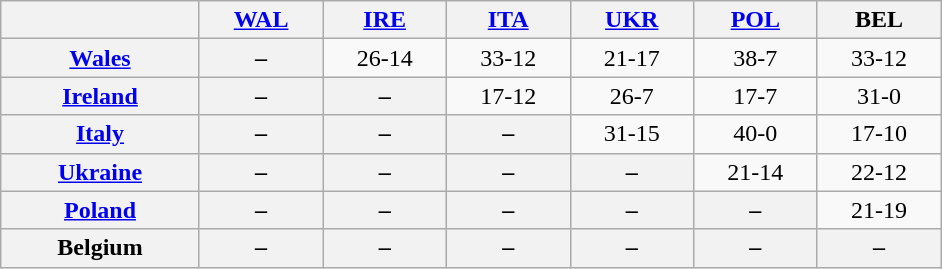<table class="wikitable" border="1" style="text-align:center">
<tr>
<th width="125"> </th>
<th width="75"><a href='#'>WAL</a></th>
<th width="75"><a href='#'>IRE</a></th>
<th width="75"><a href='#'>ITA</a></th>
<th width="75"><a href='#'>UKR</a></th>
<th width="75"><a href='#'>POL</a></th>
<th width="75">BEL</th>
</tr>
<tr>
<th><a href='#'>Wales</a></th>
<th>–</th>
<td>26-14</td>
<td>33-12</td>
<td>21-17</td>
<td>38-7</td>
<td>33-12</td>
</tr>
<tr>
<th><a href='#'>Ireland</a></th>
<th>–</th>
<th>–</th>
<td>17-12</td>
<td>26-7</td>
<td>17-7</td>
<td>31-0</td>
</tr>
<tr>
<th><a href='#'>Italy</a></th>
<th>–</th>
<th>–</th>
<th>–</th>
<td>31-15</td>
<td>40-0</td>
<td>17-10</td>
</tr>
<tr>
<th><a href='#'>Ukraine</a></th>
<th>–</th>
<th>–</th>
<th>–</th>
<th>–</th>
<td>21-14</td>
<td>22-12</td>
</tr>
<tr>
<th><a href='#'>Poland</a></th>
<th>–</th>
<th>–</th>
<th>–</th>
<th>–</th>
<th>–</th>
<td>21-19</td>
</tr>
<tr>
<th>Belgium</th>
<th>–</th>
<th>–</th>
<th>–</th>
<th>–</th>
<th>–</th>
<th>–</th>
</tr>
</table>
